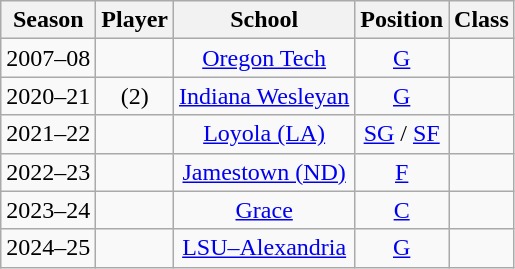<table class="wikitable sortable" style="text-align:center;">
<tr>
<th>Season</th>
<th>Player</th>
<th>School</th>
<th>Position</th>
<th>Class</th>
</tr>
<tr>
<td>2007–08</td>
<td></td>
<td><a href='#'>Oregon Tech</a></td>
<td><a href='#'>G</a></td>
<td></td>
</tr>
<tr>
<td>2020–21</td>
<td> (2)</td>
<td><a href='#'>Indiana Wesleyan</a></td>
<td><a href='#'>G</a></td>
<td></td>
</tr>
<tr>
<td>2021–22</td>
<td></td>
<td><a href='#'>Loyola (LA)</a></td>
<td><a href='#'>SG</a> / <a href='#'>SF</a></td>
<td></td>
</tr>
<tr>
<td>2022–23</td>
<td></td>
<td><a href='#'>Jamestown (ND)</a></td>
<td><a href='#'>F</a></td>
<td></td>
</tr>
<tr>
<td>2023–24</td>
<td></td>
<td><a href='#'>Grace</a></td>
<td><a href='#'>C</a></td>
<td></td>
</tr>
<tr>
<td>2024–25</td>
<td></td>
<td><a href='#'>LSU–Alexandria</a></td>
<td><a href='#'>G</a></td>
<td></td>
</tr>
</table>
